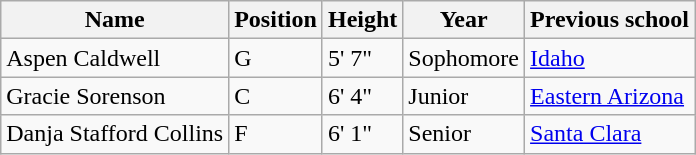<table class="wikitable">
<tr>
<th>Name</th>
<th>Position</th>
<th>Height</th>
<th>Year</th>
<th>Previous school</th>
</tr>
<tr>
<td>Aspen Caldwell</td>
<td>G</td>
<td>5' 7"</td>
<td>Sophomore</td>
<td><a href='#'>Idaho</a></td>
</tr>
<tr>
<td>Gracie Sorenson</td>
<td>C</td>
<td>6' 4"</td>
<td>Junior</td>
<td><a href='#'>Eastern Arizona</a></td>
</tr>
<tr>
<td>Danja Stafford Collins</td>
<td>F</td>
<td>6' 1"</td>
<td>Senior</td>
<td><a href='#'>Santa Clara</a></td>
</tr>
</table>
